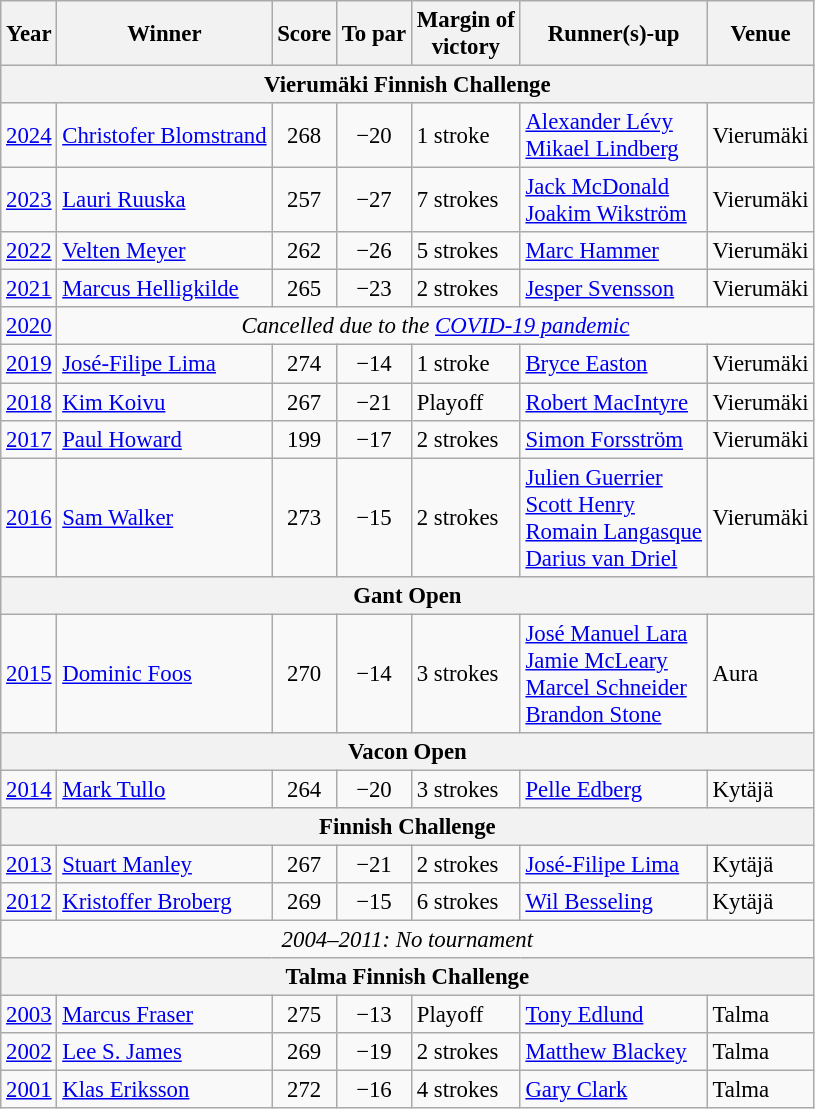<table class=wikitable style="font-size:95%">
<tr>
<th>Year</th>
<th>Winner</th>
<th>Score</th>
<th>To par</th>
<th>Margin of<br>victory</th>
<th>Runner(s)-up</th>
<th>Venue</th>
</tr>
<tr>
<th colspan=8>Vierumäki Finnish Challenge</th>
</tr>
<tr>
<td><a href='#'>2024</a></td>
<td> <a href='#'>Christofer Blomstrand</a></td>
<td align=center>268</td>
<td align=center>−20</td>
<td>1 stroke</td>
<td> <a href='#'>Alexander Lévy</a><br> <a href='#'>Mikael Lindberg</a></td>
<td>Vierumäki</td>
</tr>
<tr>
<td><a href='#'>2023</a></td>
<td> <a href='#'>Lauri Ruuska</a></td>
<td align=center>257</td>
<td align=center>−27</td>
<td>7 strokes</td>
<td> <a href='#'>Jack McDonald</a><br> <a href='#'>Joakim Wikström</a></td>
<td>Vierumäki</td>
</tr>
<tr>
<td><a href='#'>2022</a></td>
<td> <a href='#'>Velten Meyer</a></td>
<td align=center>262</td>
<td align=center>−26</td>
<td>5 strokes</td>
<td> <a href='#'>Marc Hammer</a></td>
<td>Vierumäki</td>
</tr>
<tr>
<td><a href='#'>2021</a></td>
<td> <a href='#'>Marcus Helligkilde</a></td>
<td align=center>265</td>
<td align=center>−23</td>
<td>2 strokes</td>
<td> <a href='#'>Jesper Svensson</a></td>
<td>Vierumäki</td>
</tr>
<tr>
<td><a href='#'>2020</a></td>
<td colspan=6 align=center><em>Cancelled due to the <a href='#'>COVID-19 pandemic</a></em></td>
</tr>
<tr>
<td><a href='#'>2019</a></td>
<td> <a href='#'>José-Filipe Lima</a></td>
<td align=center>274</td>
<td align=center>−14</td>
<td>1 stroke</td>
<td> <a href='#'>Bryce Easton</a></td>
<td>Vierumäki</td>
</tr>
<tr>
<td><a href='#'>2018</a></td>
<td> <a href='#'>Kim Koivu</a></td>
<td align=center>267</td>
<td align=center>−21</td>
<td>Playoff</td>
<td> <a href='#'>Robert MacIntyre</a></td>
<td>Vierumäki</td>
</tr>
<tr>
<td><a href='#'>2017</a></td>
<td> <a href='#'>Paul Howard</a></td>
<td align=center>199</td>
<td align=center>−17</td>
<td>2 strokes</td>
<td> <a href='#'>Simon Forsström</a></td>
<td>Vierumäki</td>
</tr>
<tr>
<td><a href='#'>2016</a></td>
<td> <a href='#'>Sam Walker</a></td>
<td align=center>273</td>
<td align=center>−15</td>
<td>2 strokes</td>
<td> <a href='#'>Julien Guerrier</a><br> <a href='#'>Scott Henry</a><br> <a href='#'>Romain Langasque</a><br> <a href='#'>Darius van Driel</a></td>
<td>Vierumäki</td>
</tr>
<tr>
<th colspan=8>Gant Open</th>
</tr>
<tr>
<td><a href='#'>2015</a></td>
<td> <a href='#'>Dominic Foos</a></td>
<td align=center>270</td>
<td align=center>−14</td>
<td>3 strokes</td>
<td> <a href='#'>José Manuel Lara</a><br> <a href='#'>Jamie McLeary</a><br> <a href='#'>Marcel Schneider</a><br> <a href='#'>Brandon Stone</a></td>
<td>Aura</td>
</tr>
<tr>
<th colspan=8>Vacon Open</th>
</tr>
<tr>
<td><a href='#'>2014</a></td>
<td> <a href='#'>Mark Tullo</a></td>
<td align=center>264</td>
<td align=center>−20</td>
<td>3 strokes</td>
<td> <a href='#'>Pelle Edberg</a></td>
<td>Kytäjä</td>
</tr>
<tr>
<th colspan=8>Finnish Challenge</th>
</tr>
<tr>
<td><a href='#'>2013</a></td>
<td> <a href='#'>Stuart Manley</a></td>
<td align=center>267</td>
<td align=center>−21</td>
<td>2 strokes</td>
<td> <a href='#'>José-Filipe Lima</a></td>
<td>Kytäjä</td>
</tr>
<tr>
<td><a href='#'>2012</a></td>
<td> <a href='#'>Kristoffer Broberg</a></td>
<td align=center>269</td>
<td align=center>−15</td>
<td>6 strokes</td>
<td> <a href='#'>Wil Besseling</a></td>
<td>Kytäjä</td>
</tr>
<tr>
<td colspan=8 align=center><em>2004–2011: No tournament</em></td>
</tr>
<tr>
<th colspan=8>Talma Finnish Challenge</th>
</tr>
<tr>
<td><a href='#'>2003</a></td>
<td> <a href='#'>Marcus Fraser</a></td>
<td align=center>275</td>
<td align=center>−13</td>
<td>Playoff</td>
<td> <a href='#'>Tony Edlund</a></td>
<td>Talma</td>
</tr>
<tr>
<td><a href='#'>2002</a></td>
<td> <a href='#'>Lee S. James</a></td>
<td align=center>269</td>
<td align=center>−19</td>
<td>2 strokes</td>
<td> <a href='#'>Matthew Blackey</a></td>
<td>Talma</td>
</tr>
<tr>
<td><a href='#'>2001</a></td>
<td> <a href='#'>Klas Eriksson</a></td>
<td align=center>272</td>
<td align=center>−16</td>
<td>4 strokes</td>
<td> <a href='#'>Gary Clark</a></td>
<td>Talma</td>
</tr>
</table>
